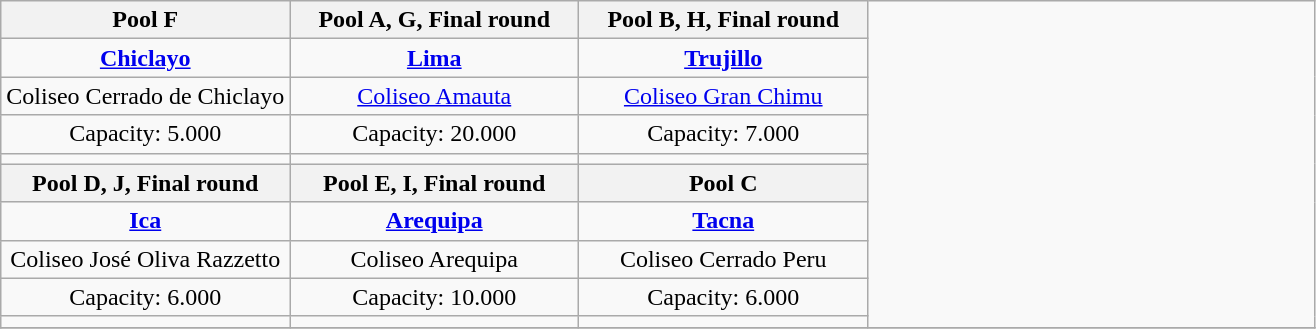<table class=wikitable style=text-align:center>
<tr>
<th width=22%>Pool F</th>
<th width=22%>Pool A, G, Final round</th>
<th width=22%>Pool B, H, Final round</th>
<td rowspan=10></td>
</tr>
<tr>
<td><strong><a href='#'>Chiclayo</a></strong></td>
<td><strong><a href='#'>Lima</a></strong></td>
<td><strong><a href='#'>Trujillo</a></strong></td>
</tr>
<tr>
<td>Coliseo Cerrado de Chiclayo</td>
<td><a href='#'>Coliseo Amauta</a></td>
<td><a href='#'>Coliseo Gran Chimu</a></td>
</tr>
<tr>
<td>Capacity: 5.000</td>
<td>Capacity: 20.000</td>
<td>Capacity: 7.000</td>
</tr>
<tr>
<td></td>
<td></td>
<td></td>
</tr>
<tr>
<th>Pool D, J, Final round</th>
<th>Pool E, I, Final round</th>
<th>Pool C</th>
</tr>
<tr>
<td><strong><a href='#'>Ica</a></strong></td>
<td><strong><a href='#'>Arequipa</a></strong></td>
<td><strong><a href='#'>Tacna</a></strong></td>
</tr>
<tr>
<td>Coliseo José Oliva Razzetto</td>
<td>Coliseo Arequipa</td>
<td>Coliseo Cerrado Peru</td>
</tr>
<tr>
<td>Capacity: 6.000</td>
<td>Capacity: 10.000</td>
<td>Capacity: 6.000</td>
</tr>
<tr>
<td></td>
<td></td>
<td></td>
</tr>
<tr>
</tr>
</table>
